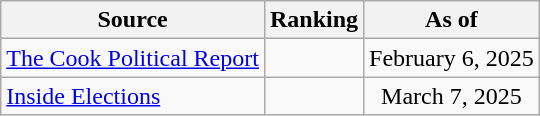<table class="wikitable" style="text-align:center">
<tr>
<th>Source</th>
<th>Ranking</th>
<th>As of</th>
</tr>
<tr>
<td align=left><a href='#'>The Cook Political Report</a></td>
<td></td>
<td>February 6, 2025</td>
</tr>
<tr>
<td align=left><a href='#'>Inside Elections</a></td>
<td></td>
<td>March 7, 2025</td>
</tr>
</table>
